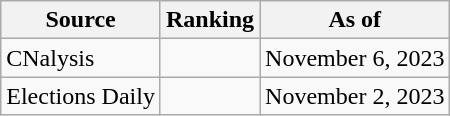<table class="wikitable" style="text-align:center">
<tr>
<th>Source</th>
<th>Ranking</th>
<th>As of</th>
</tr>
<tr>
<td align=left>CNalysis</td>
<td></td>
<td>November 6, 2023</td>
</tr>
<tr>
<td align=left>Elections Daily</td>
<td></td>
<td>November 2, 2023</td>
</tr>
</table>
